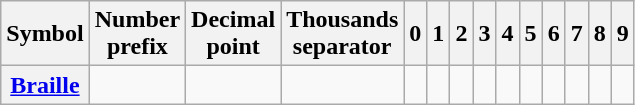<table class="wikitable" style="text-align:center">
<tr>
<th>Symbol</th>
<th>Number<br>prefix</th>
<th>Decimal<br>point</th>
<th>Thousands<br>separator</th>
<th>0</th>
<th>1</th>
<th>2</th>
<th>3</th>
<th>4</th>
<th>5</th>
<th>6</th>
<th>7</th>
<th>8</th>
<th>9</th>
</tr>
<tr>
<th><a href='#'>Braille</a></th>
<td></td>
<td></td>
<td></td>
<td></td>
<td></td>
<td></td>
<td></td>
<td></td>
<td></td>
<td></td>
<td></td>
<td></td>
<td></td>
</tr>
</table>
